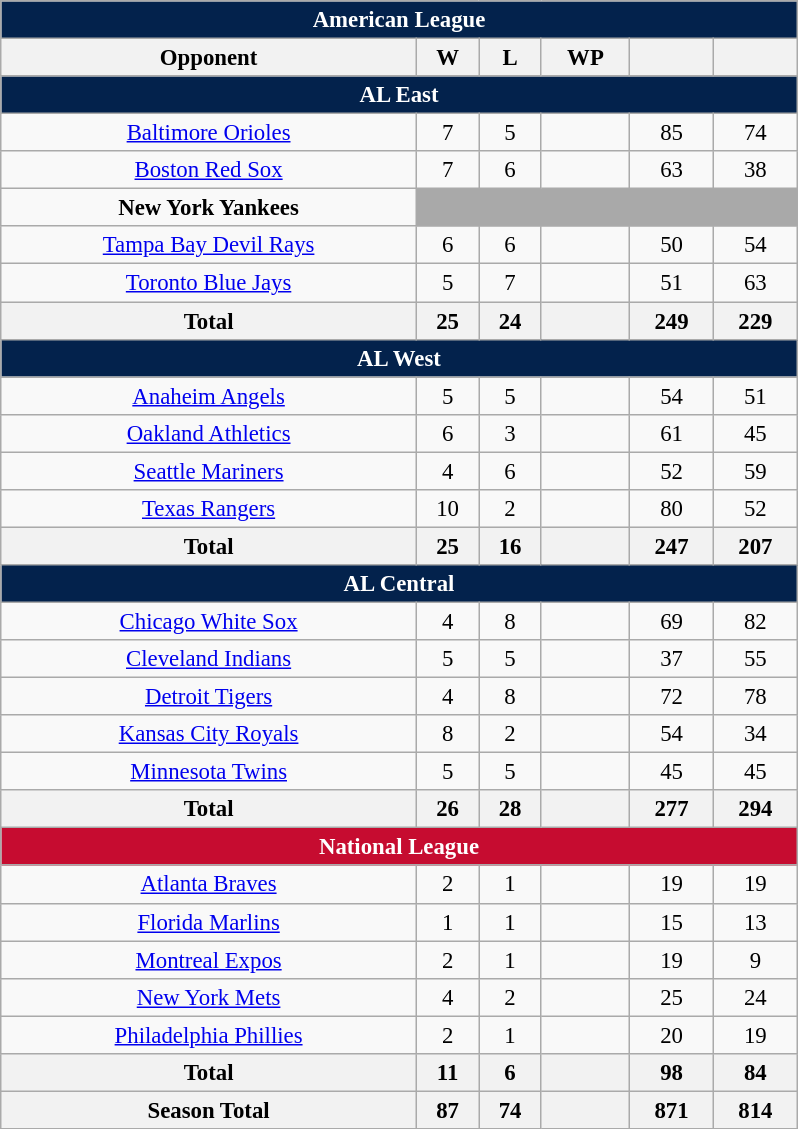<table class="wikitable" style="font-size:95%; text-align:center; width:35em;margin: 0.5em auto;">
<tr>
<th colspan="7" style="background:#03224c; color:#ffffff;">American League</th>
</tr>
<tr>
<th>Opponent</th>
<th>W</th>
<th>L</th>
<th>WP</th>
<th></th>
<th></th>
</tr>
<tr>
<th colspan="7" style="background:#03224c; color:#ffffff;">AL East</th>
</tr>
<tr>
<td><a href='#'>Baltimore Orioles</a></td>
<td>7</td>
<td>5</td>
<td></td>
<td>85</td>
<td>74</td>
</tr>
<tr>
<td><a href='#'>Boston Red Sox</a></td>
<td>7</td>
<td>6</td>
<td></td>
<td>63</td>
<td>38</td>
</tr>
<tr>
<td><strong>New York Yankees</strong></td>
<td colspan=5 style="background:darkgray;"></td>
</tr>
<tr>
<td><a href='#'>Tampa Bay Devil Rays</a></td>
<td>6</td>
<td>6</td>
<td></td>
<td>50</td>
<td>54</td>
</tr>
<tr>
<td><a href='#'>Toronto Blue Jays</a></td>
<td>5</td>
<td>7</td>
<td></td>
<td>51</td>
<td>63</td>
</tr>
<tr>
<th>Total</th>
<th>25</th>
<th>24</th>
<th></th>
<th>249</th>
<th>229</th>
</tr>
<tr>
<th colspan="7" style="background:#03224c; color:#ffffff;">AL West</th>
</tr>
<tr>
<td><a href='#'>Anaheim Angels</a></td>
<td>5</td>
<td>5</td>
<td></td>
<td>54</td>
<td>51</td>
</tr>
<tr>
<td><a href='#'>Oakland Athletics</a></td>
<td>6</td>
<td>3</td>
<td></td>
<td>61</td>
<td>45</td>
</tr>
<tr>
<td><a href='#'>Seattle Mariners</a></td>
<td>4</td>
<td>6</td>
<td></td>
<td>52</td>
<td>59</td>
</tr>
<tr>
<td><a href='#'>Texas Rangers</a></td>
<td>10</td>
<td>2</td>
<td></td>
<td>80</td>
<td>52</td>
</tr>
<tr>
<th>Total</th>
<th>25</th>
<th>16</th>
<th></th>
<th>247</th>
<th>207</th>
</tr>
<tr>
<th colspan="7" style="background:#03224c; color:#ffffff;">AL Central</th>
</tr>
<tr>
<td><a href='#'>Chicago White Sox</a></td>
<td>4</td>
<td>8</td>
<td></td>
<td>69</td>
<td>82</td>
</tr>
<tr>
<td><a href='#'>Cleveland Indians</a></td>
<td>5</td>
<td>5</td>
<td></td>
<td>37</td>
<td>55</td>
</tr>
<tr>
<td><a href='#'>Detroit Tigers</a></td>
<td>4</td>
<td>8</td>
<td></td>
<td>72</td>
<td>78</td>
</tr>
<tr>
<td><a href='#'>Kansas City Royals</a></td>
<td>8</td>
<td>2</td>
<td></td>
<td>54</td>
<td>34</td>
</tr>
<tr>
<td><a href='#'>Minnesota Twins</a></td>
<td>5</td>
<td>5</td>
<td></td>
<td>45</td>
<td>45</td>
</tr>
<tr>
<th>Total</th>
<th>26</th>
<th>28</th>
<th></th>
<th>277</th>
<th>294</th>
</tr>
<tr>
<th colspan="7" style="background:#c60c30; color:#ffffff;">National League</th>
</tr>
<tr>
<td><a href='#'>Atlanta Braves</a></td>
<td>2</td>
<td>1</td>
<td></td>
<td>19</td>
<td>19</td>
</tr>
<tr>
<td><a href='#'>Florida Marlins</a></td>
<td>1</td>
<td>1</td>
<td></td>
<td>15</td>
<td>13</td>
</tr>
<tr>
<td><a href='#'>Montreal Expos</a></td>
<td>2</td>
<td>1</td>
<td></td>
<td>19</td>
<td>9</td>
</tr>
<tr>
<td><a href='#'>New York Mets</a></td>
<td>4</td>
<td>2</td>
<td></td>
<td>25</td>
<td>24</td>
</tr>
<tr>
<td><a href='#'>Philadelphia Phillies</a></td>
<td>2</td>
<td>1</td>
<td></td>
<td>20</td>
<td>19</td>
</tr>
<tr>
<th>Total</th>
<th>11</th>
<th>6</th>
<th></th>
<th>98</th>
<th>84</th>
</tr>
<tr>
<th>Season Total</th>
<th>87</th>
<th>74</th>
<th></th>
<th>871</th>
<th>814</th>
</tr>
</table>
